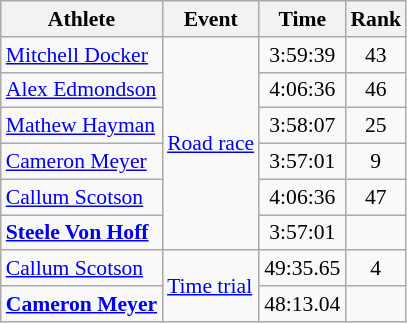<table class=wikitable style=font-size:90%;text-align:center>
<tr>
<th>Athlete</th>
<th>Event</th>
<th>Time</th>
<th>Rank</th>
</tr>
<tr>
<td align=left><a href='#'>Mitchell Docker</a></td>
<td align=left rowspan=6><a href='#'>Road race</a></td>
<td>3:59:39</td>
<td>43</td>
</tr>
<tr>
<td align=left><a href='#'>Alex Edmondson</a></td>
<td>4:06:36</td>
<td>46</td>
</tr>
<tr>
<td align=left><a href='#'>Mathew Hayman</a></td>
<td>3:58:07</td>
<td>25</td>
</tr>
<tr>
<td align=left><a href='#'>Cameron Meyer</a></td>
<td>3:57:01</td>
<td>9</td>
</tr>
<tr>
<td align=left><a href='#'>Callum Scotson</a></td>
<td>4:06:36</td>
<td>47</td>
</tr>
<tr>
<td align=left><strong><a href='#'>Steele Von Hoff</a></strong></td>
<td>3:57:01</td>
<td></td>
</tr>
<tr>
<td align=left><a href='#'>Callum Scotson</a></td>
<td align=left rowspan=2><a href='#'>Time trial</a></td>
<td>49:35.65</td>
<td>4</td>
</tr>
<tr>
<td align=left><strong><a href='#'>Cameron Meyer</a></strong></td>
<td>48:13.04</td>
<td></td>
</tr>
</table>
